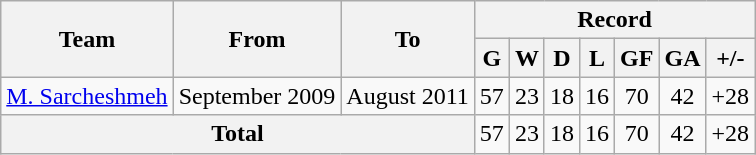<table class="wikitable" style="text-align: center">
<tr>
<th rowspan="2">Team</th>
<th rowspan="2">From</th>
<th rowspan="2">To</th>
<th colspan="8">Record</th>
</tr>
<tr>
<th>G</th>
<th>W</th>
<th>D</th>
<th>L</th>
<th>GF</th>
<th>GA</th>
<th>+/-</th>
</tr>
<tr>
<td><a href='#'>M. Sarcheshmeh</a></td>
<td align="left">September 2009</td>
<td align="left">August 2011</td>
<td>57</td>
<td>23</td>
<td>18</td>
<td>16</td>
<td>70</td>
<td>42</td>
<td>+28</td>
</tr>
<tr>
<th colspan="3">Total</th>
<td>57</td>
<td>23</td>
<td>18</td>
<td>16</td>
<td>70</td>
<td>42</td>
<td>+28</td>
</tr>
</table>
